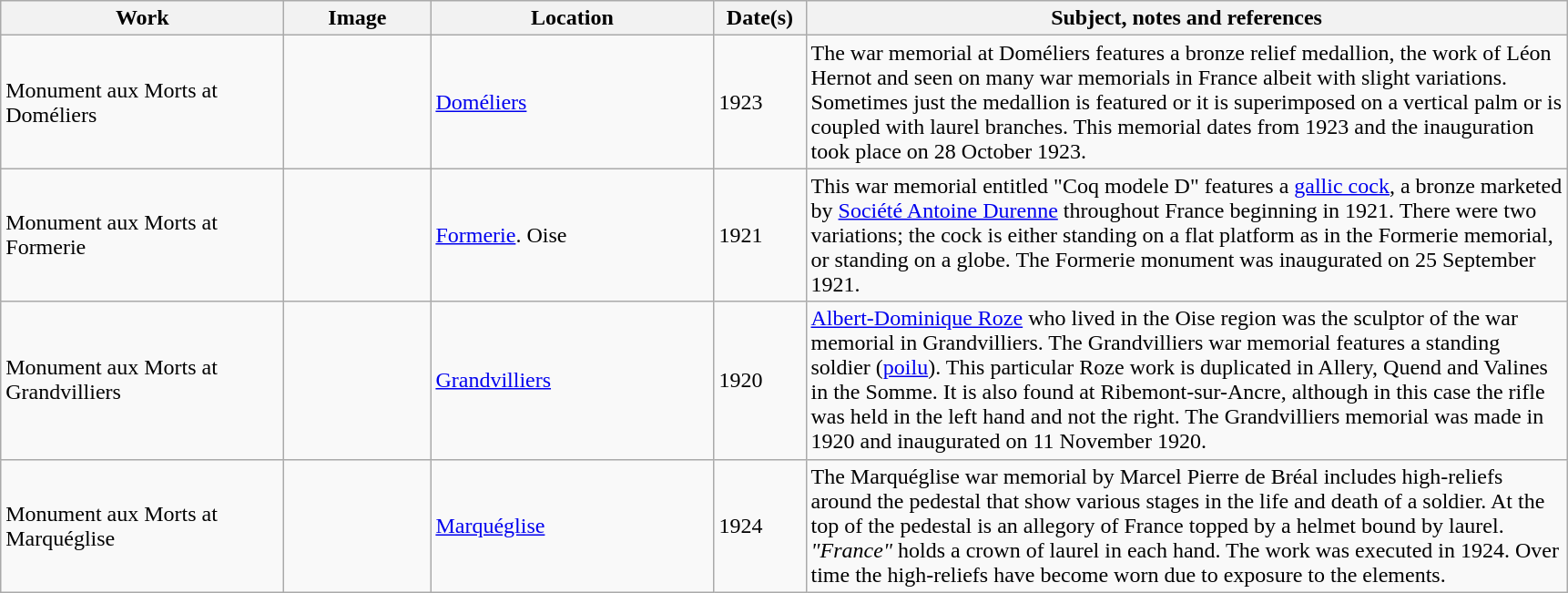<table class="wikitable sortable">
<tr>
<th style="width:200px">Work</th>
<th style="width:100px" class="sortable">Image</th>
<th style="width:200px">Location</th>
<th style="width:60px">Date(s)</th>
<th style="width:550px" class="unsortable">Subject, notes and references</th>
</tr>
<tr>
<td>Monument aux Morts at Doméliers</td>
<td></td>
<td><a href='#'>Doméliers</a></td>
<td>1923</td>
<td>The war memorial at Doméliers features a bronze relief medallion, the work of Léon Hernot and seen on many war memorials in France albeit with slight variations.  Sometimes just the medallion is featured or it is superimposed on a vertical palm or is coupled with laurel branches. This memorial dates from 1923 and the inauguration took place on 28 October 1923.</td>
</tr>
<tr>
<td>Monument aux Morts at Formerie</td>
<td></td>
<td><a href='#'>Formerie</a>. Oise</td>
<td>1921</td>
<td>This war memorial entitled "Coq modele D" features a <a href='#'>gallic cock</a>, a bronze marketed by <a href='#'>Société Antoine Durenne</a> throughout France beginning in 1921. There were two variations; the cock is either standing on a flat platform as in the Formerie memorial, or standing on a globe. The Formerie monument was inaugurated on 25 September 1921.</td>
</tr>
<tr>
<td>Monument aux Morts at Grandvilliers</td>
<td></td>
<td><a href='#'>Grandvilliers</a></td>
<td>1920</td>
<td><a href='#'>Albert-Dominique Roze</a> who lived in the Oise region was the sculptor of the war memorial in Grandvilliers. The Grandvilliers war memorial features a standing soldier (<a href='#'>poilu</a>). This particular Roze work is duplicated in Allery, Quend and Valines in the Somme. It is also found at Ribemont-sur-Ancre, although in this case the rifle was held in the left hand and not the right.  The Grandvilliers memorial was made in 1920 and inaugurated on 11 November 1920.</td>
</tr>
<tr>
<td>Monument aux Morts at Marquéglise</td>
<td></td>
<td><a href='#'>Marquéglise</a></td>
<td>1924</td>
<td>The Marquéglise war memorial by Marcel Pierre de Bréal includes high-reliefs around the pedestal that show various stages in the life and death of a soldier. At the top of the pedestal is an allegory of France topped by a helmet bound by laurel. <em>"France"</em> holds a crown of laurel in each hand. The work was executed in 1924. Over time the high-reliefs have become worn due to exposure to the elements.</td>
</tr>
</table>
